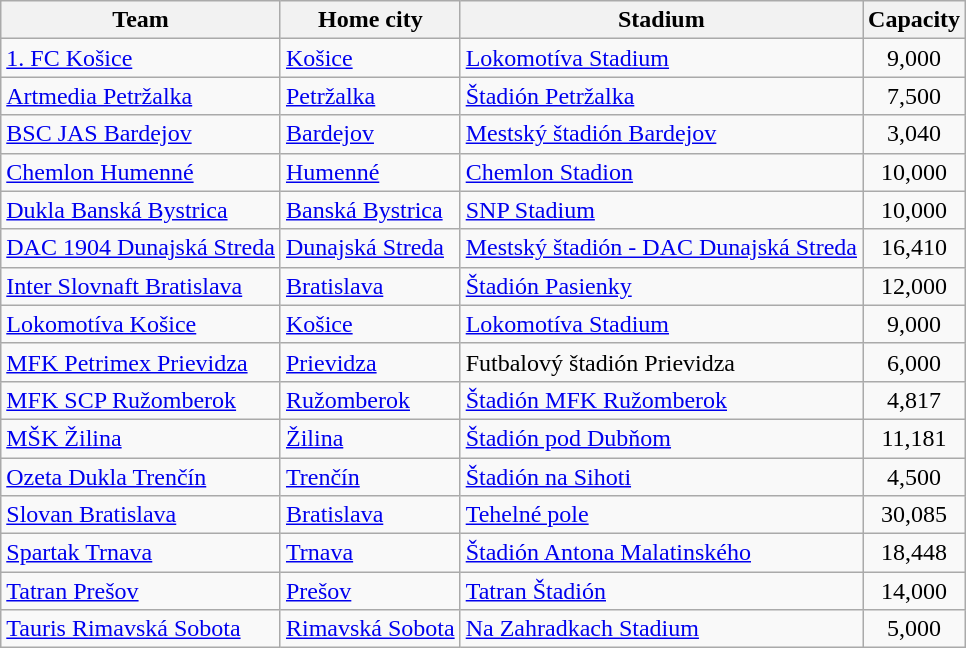<table class="wikitable sortable">
<tr>
<th>Team</th>
<th>Home city</th>
<th>Stadium</th>
<th>Capacity</th>
</tr>
<tr>
<td><a href='#'>1. FC Košice</a></td>
<td><a href='#'>Košice</a></td>
<td><a href='#'>Lokomotíva Stadium</a></td>
<td align="center">9,000</td>
</tr>
<tr>
<td><a href='#'>Artmedia Petržalka</a></td>
<td><a href='#'>Petržalka</a></td>
<td><a href='#'>Štadión Petržalka</a></td>
<td align="center">7,500</td>
</tr>
<tr>
<td><a href='#'>BSC JAS Bardejov</a></td>
<td><a href='#'>Bardejov</a></td>
<td><a href='#'>Mestský štadión Bardejov</a></td>
<td align="center">3,040</td>
</tr>
<tr>
<td><a href='#'>Chemlon Humenné</a></td>
<td><a href='#'>Humenné</a></td>
<td><a href='#'>Chemlon Stadion</a></td>
<td align="center">10,000</td>
</tr>
<tr>
<td><a href='#'>Dukla Banská Bystrica</a></td>
<td><a href='#'>Banská Bystrica</a></td>
<td><a href='#'>SNP Stadium</a></td>
<td align="center">10,000</td>
</tr>
<tr>
<td><a href='#'>DAC 1904 Dunajská Streda</a></td>
<td><a href='#'>Dunajská Streda</a></td>
<td><a href='#'>Mestský štadión - DAC Dunajská Streda</a></td>
<td align="center">16,410</td>
</tr>
<tr>
<td><a href='#'>Inter Slovnaft Bratislava</a></td>
<td><a href='#'>Bratislava</a></td>
<td><a href='#'>Štadión Pasienky</a></td>
<td align="center">12,000</td>
</tr>
<tr>
<td><a href='#'>Lokomotíva Košice</a></td>
<td><a href='#'>Košice</a></td>
<td><a href='#'>Lokomotíva Stadium</a></td>
<td align="center">9,000</td>
</tr>
<tr>
<td><a href='#'>MFK Petrimex Prievidza</a></td>
<td><a href='#'>Prievidza</a></td>
<td>Futbalový štadión Prievidza</td>
<td align="center">6,000</td>
</tr>
<tr>
<td><a href='#'>MFK SCP Ružomberok</a></td>
<td><a href='#'>Ružomberok</a></td>
<td><a href='#'>Štadión MFK Ružomberok</a></td>
<td align="center">4,817</td>
</tr>
<tr>
<td><a href='#'>MŠK Žilina</a></td>
<td><a href='#'>Žilina</a></td>
<td><a href='#'>Štadión pod Dubňom</a></td>
<td align="center">11,181</td>
</tr>
<tr>
<td><a href='#'>Ozeta Dukla Trenčín</a></td>
<td><a href='#'>Trenčín</a></td>
<td><a href='#'>Štadión na Sihoti</a></td>
<td align="center">4,500</td>
</tr>
<tr>
<td><a href='#'>Slovan Bratislava</a></td>
<td><a href='#'>Bratislava</a></td>
<td><a href='#'>Tehelné pole</a></td>
<td align="center">30,085</td>
</tr>
<tr>
<td><a href='#'>Spartak Trnava</a></td>
<td><a href='#'>Trnava</a></td>
<td><a href='#'>Štadión Antona Malatinského</a></td>
<td align="center">18,448</td>
</tr>
<tr>
<td><a href='#'>Tatran Prešov</a></td>
<td><a href='#'>Prešov</a></td>
<td><a href='#'>Tatran Štadión</a></td>
<td align="center">14,000</td>
</tr>
<tr>
<td><a href='#'>Tauris Rimavská Sobota</a></td>
<td><a href='#'>Rimavská Sobota</a></td>
<td><a href='#'>Na Zahradkach Stadium</a></td>
<td align="center">5,000</td>
</tr>
</table>
